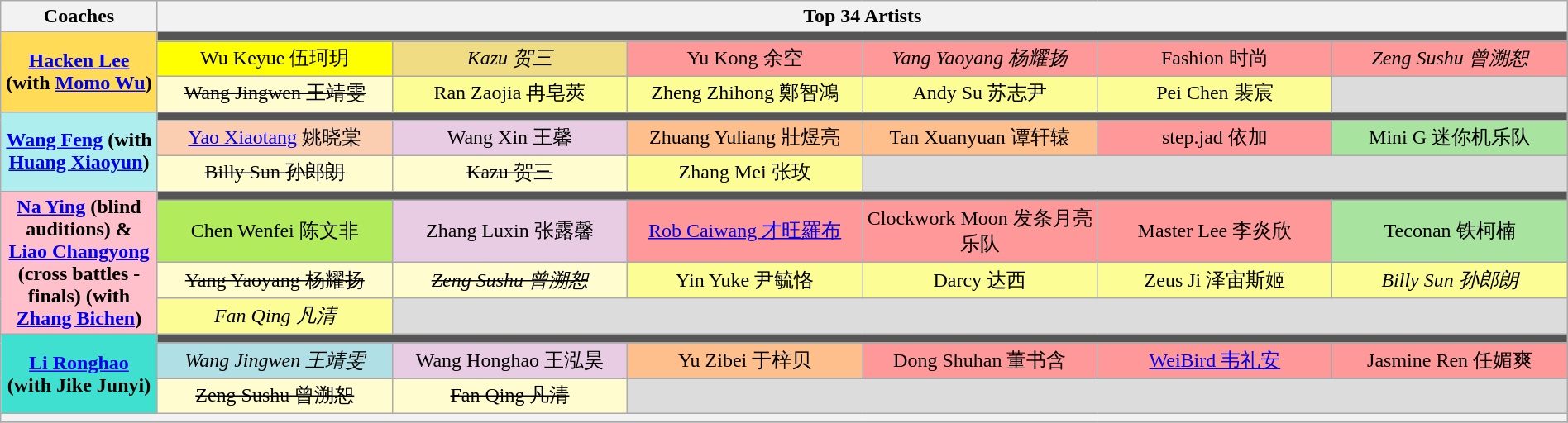<table class="wikitable" style="text-align:center; width:100%">
<tr>
<th scope="col" style="width:10%">Coaches</th>
<th colspan="6" style="width:90%">Top 34 Artists</th>
</tr>
<tr>
<th rowspan="3" style="background:#ffdb58"><a href='#'>Hacken Lee</a> (with <a href='#'>Momo Wu</a>)</th>
<td colspan="6" style="background:#555"></td>
</tr>
<tr>
<td width="15%" style="background:yellow">Wu Keyue 伍珂玥</td>
<td width="15%" style="background:#F0DC82"><em>Kazu 贺三</em></td>
<td width="15%" style="background:#FF9999">Yu Kong 余空</td>
<td width="15%" style="background:#FF9999"><em>Yang Yaoyang 杨耀扬</em></td>
<td width="15%" style="background:#FF9999">Fashion 时尚</td>
<td width="15%" style="background:#FF9999"><em>Zeng Sushu 曾溯恕</em></td>
</tr>
<tr>
<td style="background:#FFFDD0;"><s>Wang Jingwen 王靖雯</s></td>
<td style="background:#FDFD96;">Ran Zaojia 冉皂莢</td>
<td style="background:#FDFD96;">Zheng Zhihong 鄭智鴻</td>
<td style="background:#FDFD96;">Andy Su 苏志尹</td>
<td style="background:#FDFD96;">Pei Chen 裴宸</td>
<td colspan="1" width="70%" style="background:#DCDCDC"></td>
</tr>
<tr>
<th rowspan="3" style="background:#afeeee"><a href='#'>Wang Feng</a> (with <a href='#'>Huang Xiaoyun</a>)</th>
<td colspan="6" style="background:#555"></td>
</tr>
<tr>
<td style="background:#FBCEB1;"><a href='#'>Yao Xiaotang</a> 姚晓棠</td>
<td style="background:#E8CCE3;">Wang Xin 王馨</td>
<td style="background:#ffbf8c;">Zhuang Yuliang 壯煜亮</td>
<td style="background:#ffbf8c;">Tan Xuanyuan 谭轩辕</td>
<td style="background:#FF9999">step.jad 依加</td>
<td style="background:#A8E4A0;">Mini G 迷你机乐队</td>
</tr>
<tr>
<td style="background:#FFFDD0;"><s>Billy Sun 孙郎朗</s></td>
<td style="background:#FFFDD0;"><s>Kazu 贺三</s></td>
<td style="background:#FDFD96;">Zhang Mei 张玫</td>
<td colspan="3" width="70%" style="background:#DCDCDC"></td>
</tr>
<tr>
<th rowspan="4" style="background:pink"><a href='#'>Na Ying</a> (blind auditions) & <a href='#'>Liao Changyong</a> (cross battles - finals) (with <a href='#'>Zhang Bichen</a>)</th>
<td colspan="6" style="background:#555"></td>
</tr>
<tr>
<td style="background:#B2EC5D">Chen Wenfei 陈文非</td>
<td style="background:#E8CCE3">Zhang Luxin 张露馨</td>
<td style="background:#FF9999"><a href='#'>Rob Caiwang 才旺羅布</a></td>
<td style="background:#FF9999">Clockwork Moon 发条月亮乐队</td>
<td style="background:#FF9999">Master Lee 李炎欣</td>
<td style="background:#A8E4A0;">Teconan 铁柯楠</td>
</tr>
<tr>
<td style="background:#FFFDD0;"><s>Yang Yaoyang 杨耀扬</s></td>
<td style="background:#FFFDD0;"><s><em>Zeng Sushu 曾溯恕</em></s></td>
<td style="background:#FDFD96;">Yin Yuke 尹毓恪</td>
<td style="background:#FDFD96;">Darcy 达西</td>
<td style="background:#FDFD96;">Zeus Ji 泽宙斯姬</td>
<td style="background:#FDFD96;"><em>Billy Sun 孙郎朗</em></td>
</tr>
<tr>
<td style="background:#FDFD96;"><em>Fan Qing 凡清</em></td>
<td colspan="5" width="70%" style="background:#DCDCDC"></td>
</tr>
<tr>
<th rowspan="3" style="background:turquoise"><a href='#'>Li Ronghao</a> (with Jike Junyi)</th>
<td colspan="6" style="background:#555"></td>
</tr>
<tr>
<td style="background:#B0E0E6"><em>Wang Jingwen 王靖雯</em></td>
<td style="background:#E8CCE3">Wang Honghao 王泓昊</td>
<td style="background:#ffbf8c">Yu Zibei 于梓贝</td>
<td style="background:#FF9999">Dong Shuhan 董书含</td>
<td style="background:#FF9999"><a href='#'>WeiBird 韦礼安</a></td>
<td style="background:#FF9999">Jasmine Ren 任媚爽</td>
</tr>
<tr>
<td style="background:#FFFDD0;"><s>Zeng Sushu 曾溯恕</s></td>
<td style="background:#FFFDD0;"><s>Fan Qing 凡清</s></td>
<td colspan="4" width="70%" style="background:#DCDCDC"></td>
</tr>
<tr>
<th style="font-size:90%; line-height:12px;" colspan="7"><small></small></th>
</tr>
<tr>
</tr>
</table>
